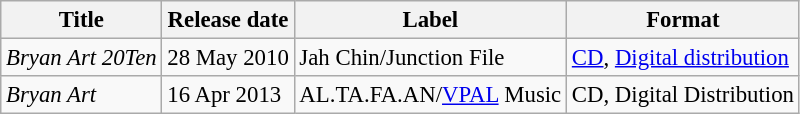<table class="wikitable" style="font-size:95%">
<tr>
<th>Title</th>
<th>Release date</th>
<th>Label</th>
<th>Format</th>
</tr>
<tr>
<td align=left><em>Bryan Art 20Ten</em></td>
<td align=left>28 May 2010</td>
<td align=left>Jah Chin/Junction File</td>
<td align=left><a href='#'>CD</a>, <a href='#'>Digital distribution</a></td>
</tr>
<tr>
<td align=left><em>Bryan Art</em></td>
<td align=left>16 Apr 2013</td>
<td align=left>AL.TA.FA.AN/<a href='#'>VPAL</a> Music</td>
<td align=left>CD, Digital Distribution</td>
</tr>
</table>
